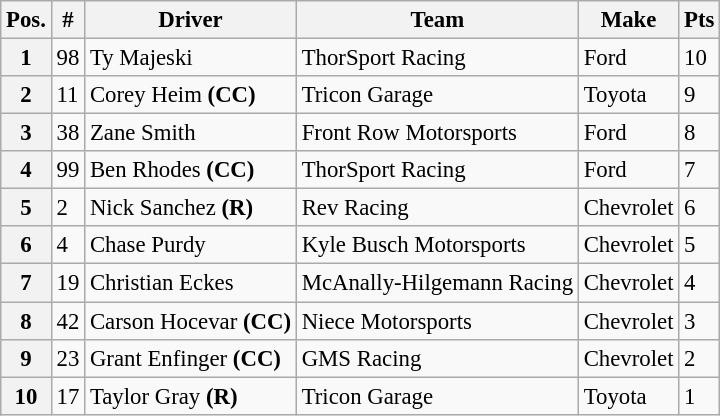<table class="wikitable" style="font-size:95%">
<tr>
<th>Pos.</th>
<th>#</th>
<th>Driver</th>
<th>Team</th>
<th>Make</th>
<th>Pts</th>
</tr>
<tr>
<th>1</th>
<td>98</td>
<td>Ty Majeski</td>
<td>ThorSport Racing</td>
<td>Ford</td>
<td>10</td>
</tr>
<tr>
<th>2</th>
<td>11</td>
<td>Corey Heim <strong>(CC)</strong></td>
<td>Tricon Garage</td>
<td>Toyota</td>
<td>9</td>
</tr>
<tr>
<th>3</th>
<td>38</td>
<td>Zane Smith</td>
<td>Front Row Motorsports</td>
<td>Ford</td>
<td>8</td>
</tr>
<tr>
<th>4</th>
<td>99</td>
<td>Ben Rhodes <strong>(CC)</strong></td>
<td>ThorSport Racing</td>
<td>Ford</td>
<td>7</td>
</tr>
<tr>
<th>5</th>
<td>2</td>
<td>Nick Sanchez <strong>(R)</strong></td>
<td>Rev Racing</td>
<td>Chevrolet</td>
<td>6</td>
</tr>
<tr>
<th>6</th>
<td>4</td>
<td>Chase Purdy</td>
<td>Kyle Busch Motorsports</td>
<td>Chevrolet</td>
<td>5</td>
</tr>
<tr>
<th>7</th>
<td>19</td>
<td>Christian Eckes</td>
<td>McAnally-Hilgemann Racing</td>
<td>Chevrolet</td>
<td>4</td>
</tr>
<tr>
<th>8</th>
<td>42</td>
<td>Carson Hocevar <strong>(CC)</strong></td>
<td>Niece Motorsports</td>
<td>Chevrolet</td>
<td>3</td>
</tr>
<tr>
<th>9</th>
<td>23</td>
<td>Grant Enfinger <strong>(CC)</strong></td>
<td>GMS Racing</td>
<td>Chevrolet</td>
<td>2</td>
</tr>
<tr>
<th>10</th>
<td>17</td>
<td>Taylor Gray <strong>(R)</strong></td>
<td>Tricon Garage</td>
<td>Toyota</td>
<td>1</td>
</tr>
</table>
